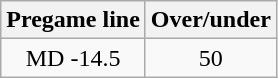<table class="wikitable">
<tr align="center">
<th style=>Pregame line</th>
<th style=>Over/under</th>
</tr>
<tr align="center">
<td>MD -14.5</td>
<td>50</td>
</tr>
</table>
